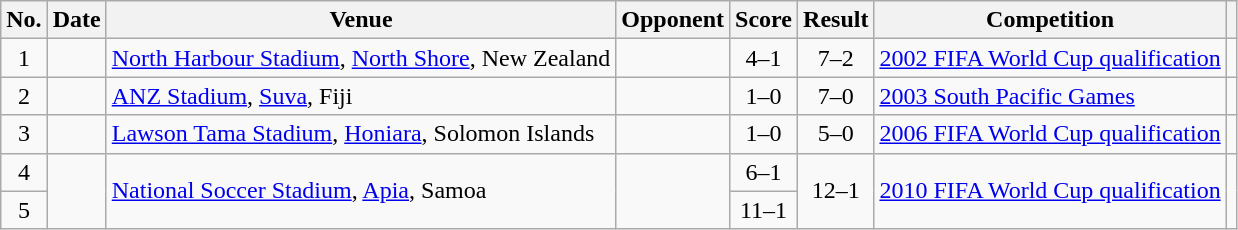<table class="wikitable sortable">
<tr>
<th scope="col">No.</th>
<th scope="col">Date</th>
<th scope="col">Venue</th>
<th scope="col">Opponent</th>
<th scope="col">Score</th>
<th scope="col">Result</th>
<th scope="col">Competition</th>
<th scope="col" class="unsortable"></th>
</tr>
<tr>
<td style="text-align:center">1</td>
<td></td>
<td><a href='#'>North Harbour Stadium</a>, <a href='#'>North Shore</a>, New Zealand</td>
<td></td>
<td style="text-align:center">4–1</td>
<td style="text-align:center">7–2</td>
<td><a href='#'>2002 FIFA World Cup qualification</a></td>
<td></td>
</tr>
<tr>
<td style="text-align:center">2</td>
<td></td>
<td><a href='#'>ANZ Stadium</a>, <a href='#'>Suva</a>, Fiji</td>
<td></td>
<td style="text-align:center">1–0</td>
<td style="text-align:center">7–0</td>
<td><a href='#'>2003 South Pacific Games</a></td>
<td></td>
</tr>
<tr>
<td style="text-align:center">3</td>
<td></td>
<td><a href='#'>Lawson Tama Stadium</a>, <a href='#'>Honiara</a>, Solomon Islands</td>
<td></td>
<td style="text-align:center">1–0</td>
<td style="text-align:center">5–0</td>
<td><a href='#'>2006 FIFA World Cup qualification</a></td>
<td></td>
</tr>
<tr>
<td style="text-align:center">4</td>
<td rowspan="2"></td>
<td rowspan="2"><a href='#'>National Soccer Stadium</a>, <a href='#'>Apia</a>, Samoa</td>
<td rowspan="2"></td>
<td style="text-align:center">6–1</td>
<td rowspan="2" style="text-align:center">12–1</td>
<td rowspan="2"><a href='#'>2010 FIFA World Cup qualification</a></td>
<td rowspan="2"></td>
</tr>
<tr>
<td style="text-align:center">5</td>
<td style="text-align:center">11–1</td>
</tr>
</table>
